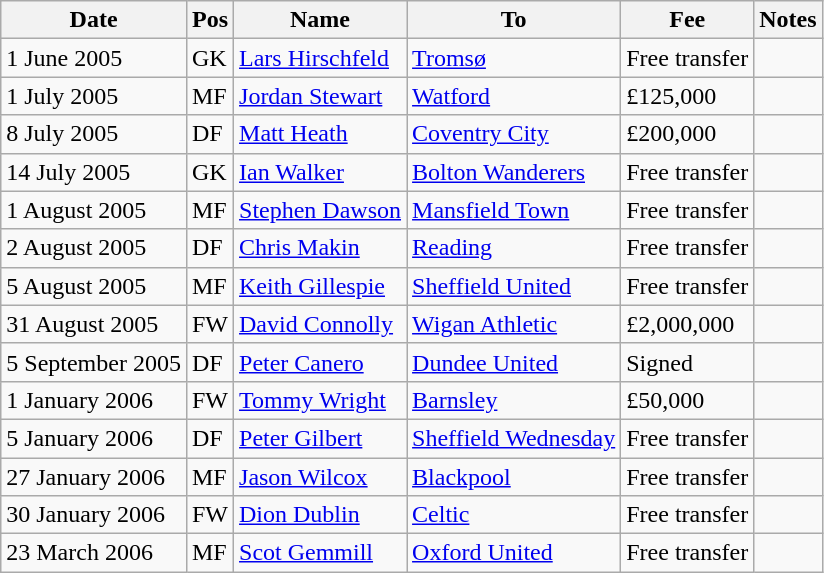<table class="wikitable">
<tr>
<th>Date</th>
<th>Pos</th>
<th>Name</th>
<th>To</th>
<th>Fee</th>
<th>Notes</th>
</tr>
<tr>
<td>1 June 2005</td>
<td>GK</td>
<td> <a href='#'>Lars Hirschfeld</a></td>
<td> <a href='#'>Tromsø</a></td>
<td>Free transfer</td>
<td></td>
</tr>
<tr>
<td>1 July 2005</td>
<td>MF</td>
<td> <a href='#'>Jordan Stewart</a></td>
<td> <a href='#'>Watford</a></td>
<td>£125,000</td>
<td></td>
</tr>
<tr>
<td>8 July 2005</td>
<td>DF</td>
<td> <a href='#'>Matt Heath</a></td>
<td> <a href='#'>Coventry City</a></td>
<td>£200,000</td>
<td></td>
</tr>
<tr>
<td>14 July 2005</td>
<td>GK</td>
<td> <a href='#'>Ian Walker</a></td>
<td> <a href='#'>Bolton Wanderers</a></td>
<td>Free transfer</td>
<td></td>
</tr>
<tr>
<td>1 August 2005</td>
<td>MF</td>
<td> <a href='#'>Stephen Dawson</a></td>
<td> <a href='#'>Mansfield Town</a></td>
<td>Free transfer</td>
<td></td>
</tr>
<tr>
<td>2 August 2005</td>
<td>DF</td>
<td> <a href='#'>Chris Makin</a></td>
<td> <a href='#'>Reading</a></td>
<td>Free transfer</td>
<td></td>
</tr>
<tr>
<td>5 August 2005</td>
<td>MF</td>
<td> <a href='#'>Keith Gillespie</a></td>
<td> <a href='#'>Sheffield United</a></td>
<td>Free transfer</td>
<td></td>
</tr>
<tr>
<td>31 August 2005</td>
<td>FW</td>
<td> <a href='#'>David Connolly</a></td>
<td> <a href='#'>Wigan Athletic</a></td>
<td>£2,000,000</td>
<td></td>
</tr>
<tr>
<td>5 September 2005</td>
<td>DF</td>
<td> <a href='#'>Peter Canero</a></td>
<td> <a href='#'>Dundee United</a></td>
<td>Signed</td>
<td></td>
</tr>
<tr>
<td>1 January 2006</td>
<td>FW</td>
<td> <a href='#'>Tommy Wright</a></td>
<td> <a href='#'>Barnsley</a></td>
<td>£50,000</td>
<td></td>
</tr>
<tr>
<td>5 January 2006</td>
<td>DF</td>
<td> <a href='#'>Peter Gilbert</a></td>
<td> <a href='#'>Sheffield Wednesday</a></td>
<td>Free transfer</td>
<td></td>
</tr>
<tr>
<td>27 January 2006</td>
<td>MF</td>
<td> <a href='#'>Jason Wilcox</a></td>
<td> <a href='#'>Blackpool</a></td>
<td>Free transfer</td>
<td></td>
</tr>
<tr>
<td>30 January 2006</td>
<td>FW</td>
<td> <a href='#'>Dion Dublin</a></td>
<td> <a href='#'>Celtic</a></td>
<td>Free transfer</td>
<td></td>
</tr>
<tr>
<td>23 March 2006</td>
<td>MF</td>
<td> <a href='#'>Scot Gemmill</a></td>
<td> <a href='#'>Oxford United</a></td>
<td>Free transfer</td>
<td></td>
</tr>
</table>
